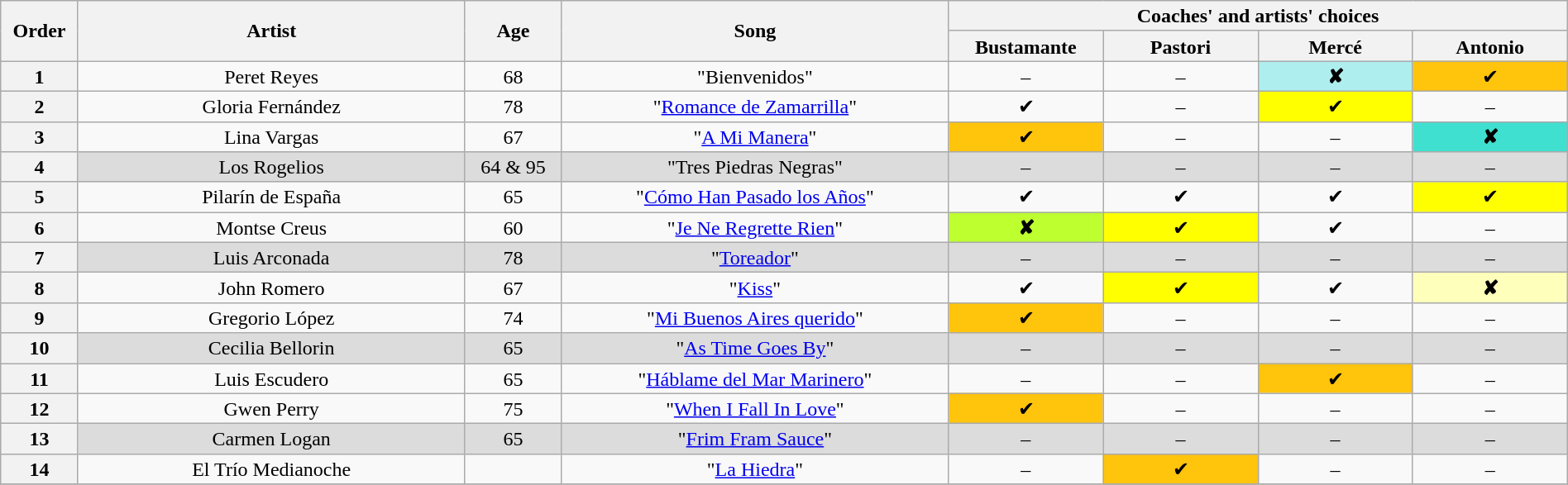<table class="wikitable" style="text-align:center; line-height:17px; width:100%">
<tr>
<th rowspan="2" width="04%" scope="col">Order</th>
<th rowspan="2" width="20%" scope="col">Artist</th>
<th rowspan="2" width="05%" scope="col">Age</th>
<th rowspan="2" width="20%" scope="col">Song</th>
<th colspan="4" width="28%" scope="col">Coaches' and artists' choices</th>
</tr>
<tr>
<th style="width:08%">Bustamante</th>
<th style="width:08%">Pastori</th>
<th style="width:08%">Mercé</th>
<th style="width:08%">Antonio</th>
</tr>
<tr>
<th>1</th>
<td>Peret Reyes</td>
<td>68</td>
<td>"Bienvenidos" </td>
<td>–</td>
<td>–</td>
<td style="background:#afeeee"><strong>✘</strong></td>
<td style="background:#ffc40c">✔</td>
</tr>
<tr>
<th>2</th>
<td>Gloria Fernández</td>
<td>78</td>
<td>"<a href='#'>Romance de Zamarrilla</a>"</td>
<td>✔</td>
<td>–</td>
<td style="background: yellow">✔</td>
<td>–</td>
</tr>
<tr>
<th>3</th>
<td>Lina Vargas</td>
<td>67</td>
<td>"<a href='#'>A Mi Manera</a>"</td>
<td style="background:#ffc40c">✔</td>
<td>–</td>
<td>–</td>
<td style="background:turquoise"><strong>✘</strong></td>
</tr>
<tr style="background:#dcdcdc">
<th>4</th>
<td>Los Rogelios</td>
<td>64 & 95</td>
<td>"Tres Piedras Negras" </td>
<td>–</td>
<td>–</td>
<td>–</td>
<td>–</td>
</tr>
<tr>
<th>5</th>
<td>Pilarín de España</td>
<td>65</td>
<td>"<a href='#'>Cómo Han Pasado los Años</a>"</td>
<td>✔</td>
<td>✔</td>
<td>✔</td>
<td style="background: yellow">✔</td>
</tr>
<tr>
<th>6</th>
<td>Montse Creus</td>
<td>60</td>
<td>"<a href='#'>Je Ne Regrette Rien</a>"</td>
<td style="background:#bdff2f"><strong>✘</strong></td>
<td style="background: yellow">✔</td>
<td>✔</td>
<td>–</td>
</tr>
<tr style="background:#dcdcdc">
<th>7</th>
<td>Luis Arconada</td>
<td>78</td>
<td>"<a href='#'>Toreador</a>"</td>
<td>–</td>
<td>–</td>
<td>–</td>
<td>–</td>
</tr>
<tr>
<th>8</th>
<td>John Romero</td>
<td>67</td>
<td>"<a href='#'>Kiss</a>"</td>
<td>✔</td>
<td style="background: yellow">✔</td>
<td>✔</td>
<td style="background:#ffffbc"><strong>✘</strong></td>
</tr>
<tr>
<th>9</th>
<td>Gregorio López</td>
<td>74</td>
<td>"<a href='#'>Mi Buenos Aires querido</a>"</td>
<td style="background:#ffc40c">✔</td>
<td>–</td>
<td>–</td>
<td>–</td>
</tr>
<tr style="background:#dcdcdc">
<th>10</th>
<td>Cecilia Bellorin</td>
<td>65</td>
<td>"<a href='#'>As Time Goes By</a>"</td>
<td>–</td>
<td>–</td>
<td>–</td>
<td>–</td>
</tr>
<tr>
<th>11</th>
<td>Luis Escudero</td>
<td>65</td>
<td>"<a href='#'>Háblame del Mar Marinero</a>"</td>
<td>–</td>
<td>–</td>
<td style="background:#ffc40c">✔</td>
<td>–</td>
</tr>
<tr>
<th>12</th>
<td>Gwen Perry</td>
<td>75</td>
<td>"<a href='#'>When I Fall In Love</a>"</td>
<td style="background:#ffc40c">✔</td>
<td>–</td>
<td>–</td>
<td>–</td>
</tr>
<tr style="background:#dcdcdc">
<th>13</th>
<td>Carmen Logan</td>
<td>65</td>
<td>"<a href='#'>Frim Fram Sauce</a>"</td>
<td>–</td>
<td>–</td>
<td>–</td>
<td>–</td>
</tr>
<tr>
<th>14</th>
<td>El Trío Medianoche </td>
<td></td>
<td>"<a href='#'>La Hiedra</a>"</td>
<td>–</td>
<td style="background:#ffc40c">✔</td>
<td>–</td>
<td>–</td>
</tr>
<tr>
</tr>
</table>
